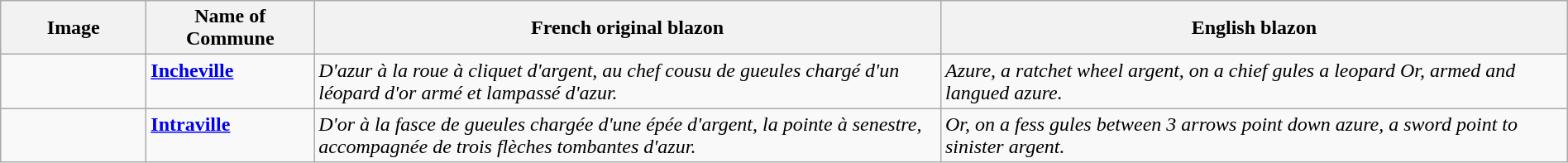<table class="wikitable" width="100%">
<tr>
<th width="110">Image</th>
<th>Name of Commune</th>
<th width="40%">French original blazon</th>
<th width="40%">English blazon</th>
</tr>
<tr valign=top>
<td align=center></td>
<td><strong><a href='#'>Incheville</a></strong></td>
<td><em>D'azur à la roue à cliquet d'argent, au chef cousu de gueules chargé d'un léopard d'or armé et lampassé d'azur.</em> </td>
<td><em>Azure, a ratchet wheel argent, on a chief gules a leopard Or, armed and langued azure.</em></td>
</tr>
<tr valign=top>
<td align=center></td>
<td><strong><a href='#'>Intraville</a></strong></td>
<td><em>D'or à la fasce de gueules chargée d'une épée d'argent, la pointe à senestre, accompagnée de trois flèches tombantes d'azur.</em> </td>
<td><em>Or, on a fess gules between 3 arrows point down azure, a sword point to sinister argent.</em></td>
</tr>
</table>
